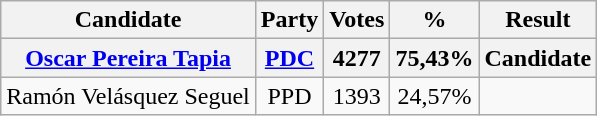<table class="wikitable" style="text-align:center;">
<tr>
<th>Candidate</th>
<th>Party</th>
<th>Votes</th>
<th>%</th>
<th>Result</th>
</tr>
<tr>
<th><strong><a href='#'>Oscar Pereira Tapia</a></strong></th>
<th><a href='#'>PDC</a></th>
<th>4277</th>
<th>75,43%</th>
<th>Candidate</th>
</tr>
<tr>
<td>Ramón Velásquez Seguel</td>
<td>PPD</td>
<td>1393</td>
<td>24,57%</td>
<td></td>
</tr>
</table>
